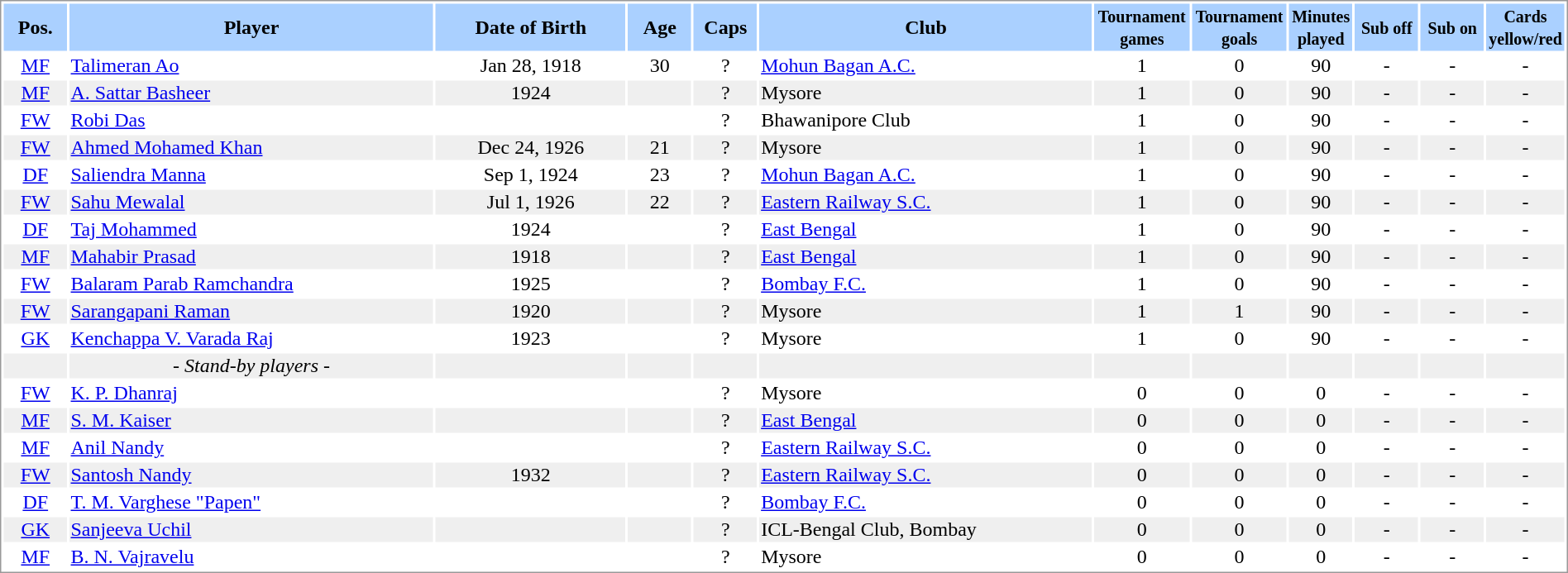<table border="0" width="100%" style="border: 1px solid #999; background-color:#FFFFFF; text-align:center">
<tr align="center" bgcolor="#AAD0FF">
<th width=4%>Pos.</th>
<th width=23%>Player</th>
<th width=12%>Date of Birth</th>
<th width=4%>Age</th>
<th width=4%>Caps</th>
<th width=21%>Club</th>
<th width=6%><small>Tournament<br>games</small></th>
<th width=6%><small>Tournament<br>goals</small></th>
<th width=4%><small>Minutes<br>played</small></th>
<th width=4%><small>Sub off</small></th>
<th width=4%><small>Sub on</small></th>
<th width=4%><small>Cards<br>yellow/red</small></th>
</tr>
<tr>
<td><a href='#'>MF</a></td>
<td align="left"><a href='#'>Talimeran Ao</a></td>
<td>Jan 28, 1918</td>
<td>30</td>
<td>?</td>
<td align="left"> <a href='#'>Mohun Bagan A.C.</a></td>
<td>1</td>
<td>0</td>
<td>90</td>
<td>-</td>
<td>-</td>
<td>-</td>
</tr>
<tr bgcolor="#EFEFEF">
<td><a href='#'>MF</a></td>
<td align="left"><a href='#'>A. Sattar Basheer</a></td>
<td>1924</td>
<td></td>
<td>?</td>
<td align="left"> Mysore</td>
<td>1</td>
<td>0</td>
<td>90</td>
<td>-</td>
<td>-</td>
<td>-</td>
</tr>
<tr>
<td><a href='#'>FW</a></td>
<td align="left"><a href='#'>Robi Das</a></td>
<td></td>
<td></td>
<td>?</td>
<td align="left"> Bhawanipore Club</td>
<td>1</td>
<td>0</td>
<td>90</td>
<td>-</td>
<td>-</td>
<td>-</td>
</tr>
<tr bgcolor="#EFEFEF">
<td><a href='#'>FW</a></td>
<td align="left"><a href='#'>Ahmed Mohamed Khan</a></td>
<td>Dec 24, 1926</td>
<td>21</td>
<td>?</td>
<td align="left"> Mysore</td>
<td>1</td>
<td>0</td>
<td>90</td>
<td>-</td>
<td>-</td>
<td>-</td>
</tr>
<tr>
<td><a href='#'>DF</a></td>
<td align="left"><a href='#'>Saliendra Manna</a></td>
<td>Sep 1, 1924</td>
<td>23</td>
<td>?</td>
<td align="left"> <a href='#'>Mohun Bagan A.C.</a></td>
<td>1</td>
<td>0</td>
<td>90</td>
<td>-</td>
<td>-</td>
<td>-</td>
</tr>
<tr bgcolor="#EFEFEF">
<td><a href='#'>FW</a></td>
<td align="left"><a href='#'>Sahu Mewalal</a></td>
<td>Jul 1, 1926</td>
<td>22</td>
<td>?</td>
<td align="left"> <a href='#'>Eastern Railway S.C.</a></td>
<td>1</td>
<td>0</td>
<td>90</td>
<td>-</td>
<td>-</td>
<td>-</td>
</tr>
<tr>
<td><a href='#'>DF</a></td>
<td align="left"><a href='#'>Taj Mohammed</a></td>
<td>1924</td>
<td></td>
<td>?</td>
<td align="left"> <a href='#'>East Bengal</a></td>
<td>1</td>
<td>0</td>
<td>90</td>
<td>-</td>
<td>-</td>
<td>-</td>
</tr>
<tr bgcolor="#EFEFEF">
<td><a href='#'>MF</a></td>
<td align="left"><a href='#'>Mahabir Prasad</a></td>
<td>1918</td>
<td></td>
<td>?</td>
<td align="left"> <a href='#'>East Bengal</a></td>
<td>1</td>
<td>0</td>
<td>90</td>
<td>-</td>
<td>-</td>
<td>-</td>
</tr>
<tr>
<td><a href='#'>FW</a></td>
<td align="left"><a href='#'>Balaram Parab Ramchandra</a></td>
<td>1925</td>
<td></td>
<td>?</td>
<td align="left"> <a href='#'>Bombay F.C.</a></td>
<td>1</td>
<td>0</td>
<td>90</td>
<td>-</td>
<td>-</td>
<td>-</td>
</tr>
<tr bgcolor="#EFEFEF">
<td><a href='#'>FW</a></td>
<td align="left"><a href='#'>Sarangapani Raman</a></td>
<td>1920</td>
<td></td>
<td>?</td>
<td align="left"> Mysore</td>
<td>1</td>
<td>1</td>
<td>90</td>
<td>-</td>
<td>-</td>
<td>-</td>
</tr>
<tr>
<td><a href='#'>GK</a></td>
<td align="left"><a href='#'>Kenchappa V. Varada Raj</a></td>
<td>1923</td>
<td></td>
<td>?</td>
<td align="left"> Mysore</td>
<td>1</td>
<td>0</td>
<td>90</td>
<td>-</td>
<td>-</td>
<td>-</td>
</tr>
<tr bgcolor="#EFEFEF">
<td></td>
<td>- <em>Stand-by players</em> -</td>
<td></td>
<td></td>
<td></td>
<td></td>
<td></td>
<td></td>
<td></td>
<td></td>
<td></td>
<td></td>
</tr>
<tr>
<td><a href='#'>FW</a></td>
<td align="left"><a href='#'>K. P. Dhanraj</a></td>
<td></td>
<td></td>
<td>?</td>
<td align="left"> Mysore</td>
<td>0</td>
<td>0</td>
<td>0</td>
<td>-</td>
<td>-</td>
<td>-</td>
</tr>
<tr bgcolor="#EFEFEF">
<td><a href='#'>MF</a></td>
<td align="left"><a href='#'>S. M. Kaiser</a></td>
<td></td>
<td></td>
<td>?</td>
<td align="left"> <a href='#'>East Bengal</a></td>
<td>0</td>
<td>0</td>
<td>0</td>
<td>-</td>
<td>-</td>
<td>-</td>
</tr>
<tr>
<td><a href='#'>MF</a></td>
<td align="left"><a href='#'>Anil Nandy</a></td>
<td></td>
<td></td>
<td>?</td>
<td align="left"> <a href='#'>Eastern Railway S.C.</a></td>
<td>0</td>
<td>0</td>
<td>0</td>
<td>-</td>
<td>-</td>
<td>-</td>
</tr>
<tr bgcolor="#EFEFEF">
<td><a href='#'>FW</a></td>
<td align="left"><a href='#'>Santosh Nandy</a></td>
<td>1932</td>
<td></td>
<td>?</td>
<td align="left"> <a href='#'>Eastern Railway S.C.</a></td>
<td>0</td>
<td>0</td>
<td>0</td>
<td>-</td>
<td>-</td>
<td>-</td>
</tr>
<tr>
<td><a href='#'>DF</a></td>
<td align="left"><a href='#'>T. M. Varghese "Papen"</a></td>
<td></td>
<td></td>
<td>?</td>
<td align="left"> <a href='#'>Bombay F.C.</a></td>
<td>0</td>
<td>0</td>
<td>0</td>
<td>-</td>
<td>-</td>
<td>-</td>
</tr>
<tr bgcolor="#EFEFEF">
<td><a href='#'>GK</a></td>
<td align="left"><a href='#'>Sanjeeva Uchil</a></td>
<td></td>
<td></td>
<td>?</td>
<td align="left"> ICL-Bengal Club, Bombay</td>
<td>0</td>
<td>0</td>
<td>0</td>
<td>-</td>
<td>-</td>
<td>-</td>
</tr>
<tr>
<td><a href='#'>MF</a></td>
<td align="left"><a href='#'>B. N. Vajravelu</a></td>
<td></td>
<td></td>
<td>?</td>
<td align="left"> Mysore</td>
<td>0</td>
<td>0</td>
<td>0</td>
<td>-</td>
<td>-</td>
<td>-</td>
</tr>
</table>
